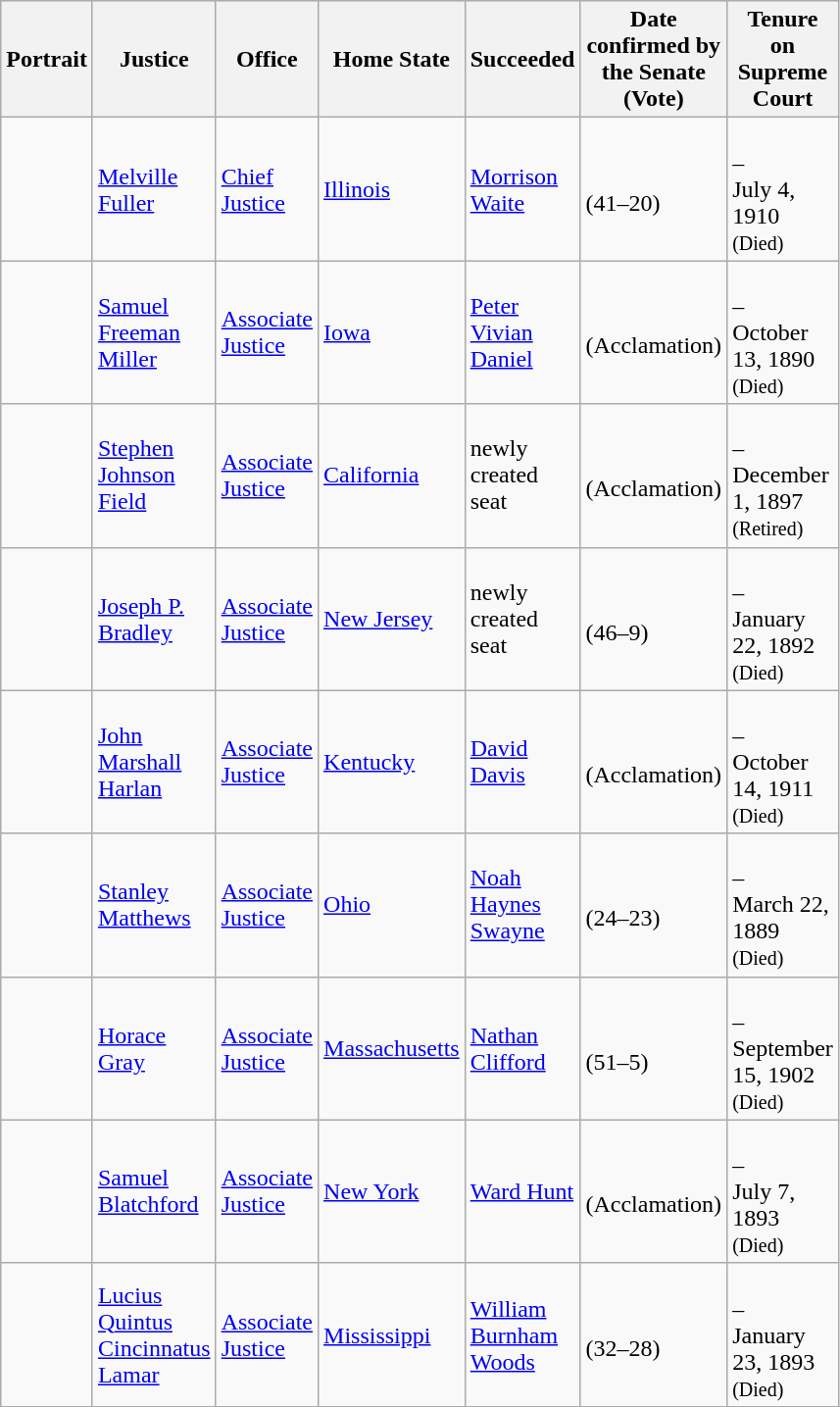<table class="wikitable sortable">
<tr>
<th scope="col" style="width: 10px;">Portrait</th>
<th scope="col" style="width: 10px;">Justice</th>
<th scope="col" style="width: 10px;">Office</th>
<th scope="col" style="width: 10px;">Home State</th>
<th scope="col" style="width: 10px;">Succeeded</th>
<th scope="col" style="width: 10px;">Date confirmed by the Senate<br>(Vote)</th>
<th scope="col" style="width: 10px;">Tenure on Supreme Court</th>
</tr>
<tr>
<td></td>
<td><a href='#'>Melville Fuller</a></td>
<td><a href='#'>Chief Justice</a></td>
<td><a href='#'>Illinois</a></td>
<td><a href='#'>Morrison Waite</a></td>
<td><br>(41–20)</td>
<td><br>–<br>July 4, 1910<br><small>(Died)</small></td>
</tr>
<tr>
<td></td>
<td><a href='#'>Samuel Freeman Miller</a></td>
<td><a href='#'>Associate Justice</a></td>
<td><a href='#'>Iowa</a></td>
<td><a href='#'>Peter Vivian Daniel</a></td>
<td><br>(Acclamation)</td>
<td><br>–<br>October 13, 1890<br><small>(Died)</small></td>
</tr>
<tr>
<td></td>
<td><a href='#'>Stephen Johnson Field</a></td>
<td><a href='#'>Associate Justice</a></td>
<td><a href='#'>California</a></td>
<td>newly created seat</td>
<td><br>(Acclamation)</td>
<td><br>–<br>December 1, 1897<br><small>(Retired)</small></td>
</tr>
<tr>
<td></td>
<td><a href='#'>Joseph P. Bradley</a></td>
<td><a href='#'>Associate Justice</a></td>
<td><a href='#'>New Jersey</a></td>
<td>newly created seat</td>
<td><br>(46–9)</td>
<td><br>–<br>January 22, 1892<br><small>(Died)</small></td>
</tr>
<tr>
<td></td>
<td><a href='#'>John Marshall Harlan</a></td>
<td><a href='#'>Associate Justice</a></td>
<td><a href='#'>Kentucky</a></td>
<td><a href='#'>David Davis</a></td>
<td><br>(Acclamation)</td>
<td><br>–<br>October 14, 1911<br><small>(Died)</small></td>
</tr>
<tr>
<td></td>
<td><a href='#'>Stanley Matthews</a></td>
<td><a href='#'>Associate Justice</a></td>
<td><a href='#'>Ohio</a></td>
<td><a href='#'>Noah Haynes Swayne</a></td>
<td><br>(24–23)</td>
<td><br>–<br>March 22, 1889<br><small>(Died)</small></td>
</tr>
<tr>
<td></td>
<td><a href='#'>Horace Gray</a></td>
<td><a href='#'>Associate Justice</a></td>
<td><a href='#'>Massachusetts</a></td>
<td><a href='#'>Nathan Clifford</a></td>
<td><br>(51–5)</td>
<td><br>–<br>September 15, 1902<br><small>(Died)</small></td>
</tr>
<tr>
<td></td>
<td><a href='#'>Samuel Blatchford</a></td>
<td><a href='#'>Associate Justice</a></td>
<td><a href='#'>New York</a></td>
<td><a href='#'>Ward Hunt</a></td>
<td><br>(Acclamation)</td>
<td><br>–<br>July 7, 1893<br><small>(Died)</small></td>
</tr>
<tr>
<td></td>
<td><a href='#'>Lucius Quintus Cincinnatus Lamar</a></td>
<td><a href='#'>Associate Justice</a></td>
<td><a href='#'>Mississippi</a></td>
<td><a href='#'>William Burnham Woods</a></td>
<td><br>(32–28)</td>
<td><br>–<br>January 23, 1893<br><small>(Died)</small></td>
</tr>
<tr>
</tr>
</table>
